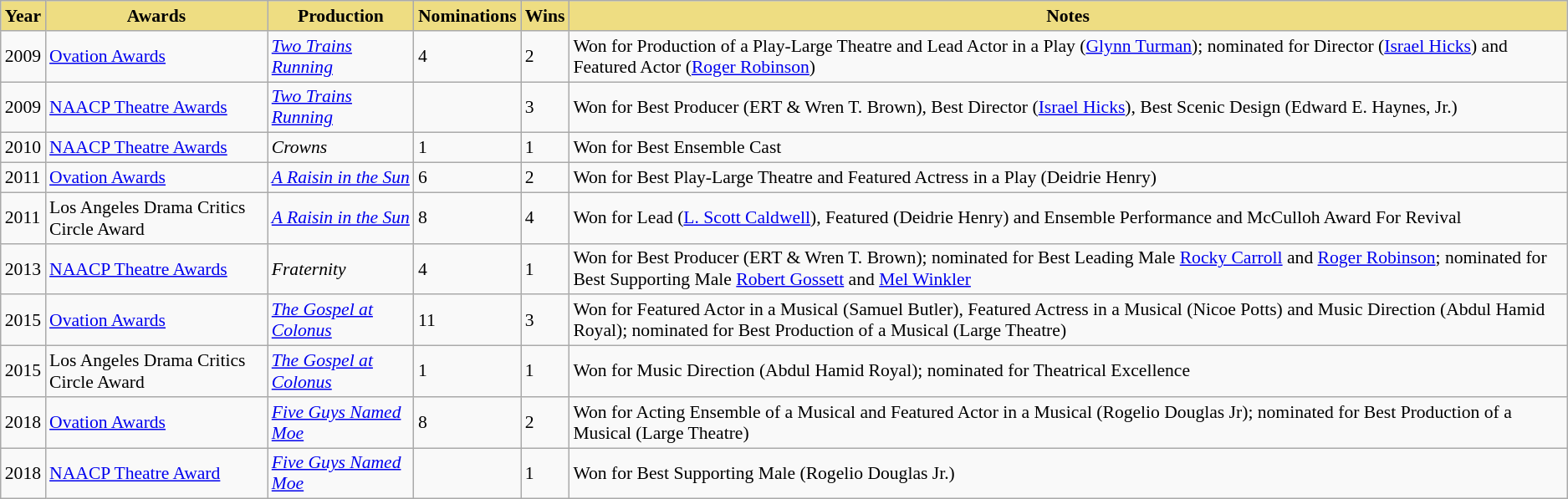<table class="sortable wikitable" style="font-size:90%;">
<tr>
<th style="background:#EEDD82;">Year</th>
<th style="background:#EEDD82;">Awards</th>
<th style="background:#EEDD82;">Production</th>
<th style="background:#EEDD82;">Nominations</th>
<th style="background:#EEDD82;">Wins</th>
<th style="background:#EEDD82;" class="unsortable">Notes</th>
</tr>
<tr>
<td>2009</td>
<td><a href='#'>Ovation Awards</a></td>
<td><em><a href='#'>Two Trains Running</a></em></td>
<td>4</td>
<td>2</td>
<td>Won for Production of a Play-Large Theatre and Lead Actor in a Play (<a href='#'>Glynn Turman</a>); nominated for Director (<a href='#'>Israel Hicks</a>) and Featured Actor (<a href='#'>Roger Robinson</a>)</td>
</tr>
<tr>
<td>2009</td>
<td><a href='#'>NAACP Theatre Awards</a></td>
<td><em><a href='#'>Two Trains Running</a></em></td>
<td></td>
<td>3</td>
<td>Won for Best Producer (ERT & Wren T. Brown), Best Director (<a href='#'>Israel Hicks</a>), Best Scenic Design (Edward E. Haynes, Jr.)</td>
</tr>
<tr>
<td>2010</td>
<td><a href='#'>NAACP Theatre Awards</a></td>
<td><em>Crowns</em></td>
<td>1</td>
<td>1</td>
<td>Won for Best Ensemble Cast</td>
</tr>
<tr>
<td>2011</td>
<td><a href='#'>Ovation Awards</a></td>
<td><em><a href='#'>A Raisin in the Sun</a></em></td>
<td>6</td>
<td>2</td>
<td>Won for Best Play-Large Theatre and Featured Actress in a Play (Deidrie Henry)</td>
</tr>
<tr>
<td>2011</td>
<td>Los Angeles Drama Critics Circle Award</td>
<td><em><a href='#'>A Raisin in the Sun</a></em></td>
<td>8</td>
<td>4</td>
<td>Won for Lead (<a href='#'>L. Scott Caldwell</a>), Featured (Deidrie Henry) and Ensemble Performance and McCulloh Award For Revival</td>
</tr>
<tr>
<td>2013</td>
<td><a href='#'>NAACP Theatre Awards</a></td>
<td><em>Fraternity</em></td>
<td>4</td>
<td>1</td>
<td>Won for Best Producer (ERT & Wren T. Brown); nominated for Best Leading Male <a href='#'>Rocky Carroll</a> and <a href='#'>Roger Robinson</a>; nominated for Best Supporting Male <a href='#'>Robert Gossett</a> and <a href='#'>Mel Winkler</a></td>
</tr>
<tr>
<td>2015</td>
<td><a href='#'>Ovation Awards</a></td>
<td><em><a href='#'>The Gospel at Colonus</a></em></td>
<td>11</td>
<td>3</td>
<td>Won for Featured Actor in a Musical (Samuel Butler), Featured Actress in a Musical (Nicoe Potts) and Music Direction (Abdul Hamid Royal); nominated for Best Production of a Musical (Large Theatre)</td>
</tr>
<tr>
<td>2015</td>
<td>Los Angeles Drama Critics Circle Award</td>
<td><em><a href='#'>The Gospel at Colonus</a></em></td>
<td>1</td>
<td>1</td>
<td>Won for Music Direction (Abdul Hamid Royal); nominated for Theatrical Excellence</td>
</tr>
<tr>
<td>2018</td>
<td><a href='#'>Ovation Awards</a></td>
<td><em><a href='#'>Five Guys Named Moe</a></em></td>
<td>8</td>
<td>2</td>
<td>Won for Acting Ensemble of a Musical and Featured Actor in a Musical (Rogelio Douglas Jr); nominated for Best Production of a Musical (Large Theatre)</td>
</tr>
<tr>
<td>2018</td>
<td><a href='#'>NAACP Theatre Award</a></td>
<td><em><a href='#'>Five Guys Named Moe</a></em></td>
<td></td>
<td>1</td>
<td>Won for Best Supporting Male (Rogelio Douglas Jr.)</td>
</tr>
</table>
